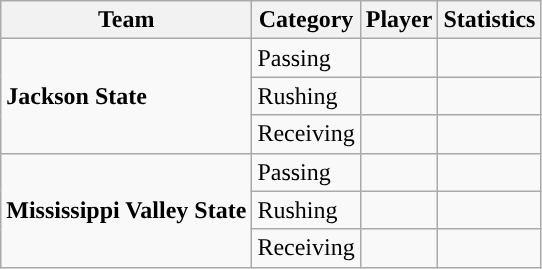<table class="wikitable" style="float: left;">
<tr>
<th>Team</th>
<th>Category</th>
<th>Player</th>
<th>Statistics</th>
</tr>
<tr>
<td rowspan=3><strong>Jackson State</strong></td>
<td>Passing</td>
<td></td>
<td> </td>
</tr>
<tr>
<td>Rushing</td>
<td></td>
<td> </td>
</tr>
<tr>
<td>Receiving</td>
<td></td>
<td> </td>
</tr>
<tr>
<td rowspan=3><strong>Mississippi Valley State</strong></td>
<td>Passing</td>
<td></td>
<td> </td>
</tr>
<tr>
<td>Rushing</td>
<td></td>
<td> </td>
</tr>
<tr>
<td>Receiving</td>
<td></td>
<td> </td>
</tr>
</table>
